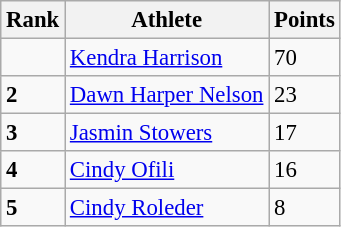<table class="wikitable" style="border-collapse: collapse; font-size: 95%;">
<tr>
<th>Rank</th>
<th>Athlete</th>
<th>Points</th>
</tr>
<tr>
<td></td>
<td><a href='#'>Kendra Harrison</a></td>
<td>70</td>
</tr>
<tr>
<td><strong>2</strong></td>
<td><a href='#'>Dawn Harper Nelson</a></td>
<td>23</td>
</tr>
<tr>
<td><strong>3</strong></td>
<td><a href='#'>Jasmin Stowers</a></td>
<td>17</td>
</tr>
<tr>
<td><strong>4</strong></td>
<td><a href='#'>Cindy Ofili</a></td>
<td>16</td>
</tr>
<tr>
<td><strong>5</strong></td>
<td><a href='#'>Cindy Roleder</a></td>
<td>8</td>
</tr>
</table>
